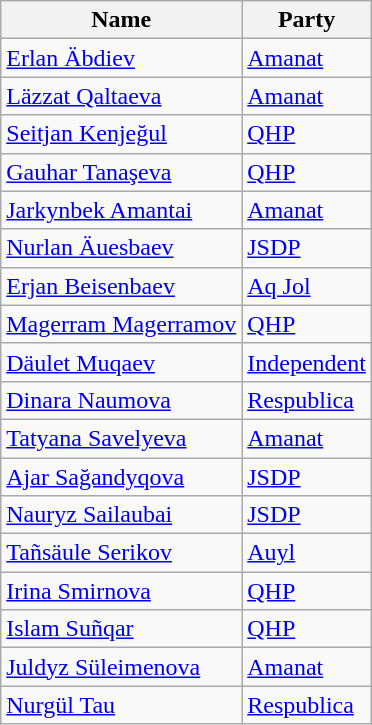<table class="wikitable sortable">
<tr>
<th>Name</th>
<th>Party</th>
</tr>
<tr>
<td><a href='#'>Erlan Äbdiev</a></td>
<td><a href='#'>Amanat</a></td>
</tr>
<tr>
<td><a href='#'>Läzzat Qaltaeva</a></td>
<td><a href='#'>Amanat</a></td>
</tr>
<tr>
<td><a href='#'>Seitjan Kenjeğul</a></td>
<td><a href='#'>QHP</a></td>
</tr>
<tr>
<td><a href='#'>Gauhar Tanaşeva</a></td>
<td><a href='#'>QHP</a></td>
</tr>
<tr>
<td><a href='#'>Jarkynbek Amantai</a></td>
<td><a href='#'>Amanat</a></td>
</tr>
<tr>
<td><a href='#'>Nurlan Äuesbaev</a></td>
<td><a href='#'>JSDP</a></td>
</tr>
<tr>
<td><a href='#'>Erjan Beisenbaev</a></td>
<td><a href='#'>Aq Jol</a></td>
</tr>
<tr>
<td><a href='#'>Magerram Magerramov</a></td>
<td><a href='#'>QHP</a></td>
</tr>
<tr>
<td><a href='#'>Däulet Muqaev</a></td>
<td><a href='#'>Independent</a></td>
</tr>
<tr>
<td><a href='#'>Dinara Naumova</a></td>
<td><a href='#'>Respublica</a></td>
</tr>
<tr>
<td><a href='#'>Tatyana Savelyeva</a></td>
<td><a href='#'>Amanat</a></td>
</tr>
<tr>
<td><a href='#'>Ajar Sağandyqova</a></td>
<td><a href='#'>JSDP</a></td>
</tr>
<tr>
<td><a href='#'>Nauryz Sailaubai</a></td>
<td><a href='#'>JSDP</a></td>
</tr>
<tr>
<td><a href='#'>Tañsäule Serikov</a></td>
<td><a href='#'>Auyl</a></td>
</tr>
<tr>
<td><a href='#'>Irina Smirnova</a></td>
<td><a href='#'>QHP</a></td>
</tr>
<tr>
<td><a href='#'>Islam Suñqar</a></td>
<td><a href='#'>QHP</a></td>
</tr>
<tr>
<td><a href='#'>Juldyz Süleimenova</a></td>
<td><a href='#'>Amanat</a></td>
</tr>
<tr>
<td><a href='#'>Nurgül Tau</a></td>
<td><a href='#'>Respublica</a></td>
</tr>
</table>
